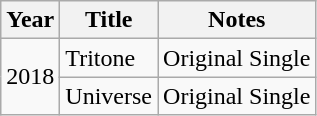<table class="wikitable">
<tr>
<th>Year</th>
<th>Title</th>
<th>Notes</th>
</tr>
<tr>
<td rowspan="2">2018</td>
<td>Tritone</td>
<td>Original Single</td>
</tr>
<tr>
<td>Universe</td>
<td>Original Single</td>
</tr>
</table>
